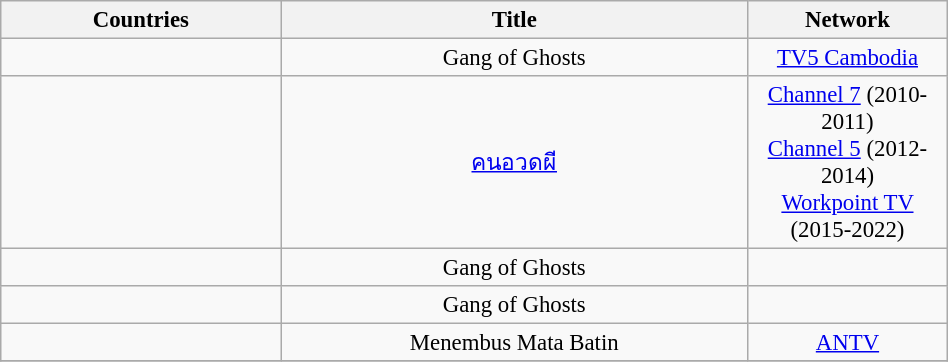<table class="wikitable" style="text-align:center; font-size:95%; line-height:18px; width:50%;">
<tr>
<th width="15%">Countries</th>
<th width="25%">Title</th>
<th width="10%">Network</th>
</tr>
<tr>
<td align="left"><strong></strong></td>
<td>Gang of Ghosts</td>
<td><a href='#'>TV5 Cambodia</a></td>
</tr>
<tr>
<td align="left"><strong></strong></td>
<td><a href='#'>คนอวดผี</a></td>
<td><a href='#'>Channel 7</a> (2010-2011)<br><a href='#'>Channel 5</a> (2012-2014)<br><a href='#'>Workpoint TV</a> (2015-2022)</td>
</tr>
<tr>
<td align="left"><strong></strong></td>
<td>Gang of Ghosts</td>
<td></td>
</tr>
<tr>
<td align="left"><strong></strong></td>
<td>Gang of Ghosts</td>
<td></td>
</tr>
<tr>
<td align="left"><strong></strong></td>
<td>Menembus Mata Batin</td>
<td><a href='#'>ANTV</a></td>
</tr>
<tr>
</tr>
</table>
